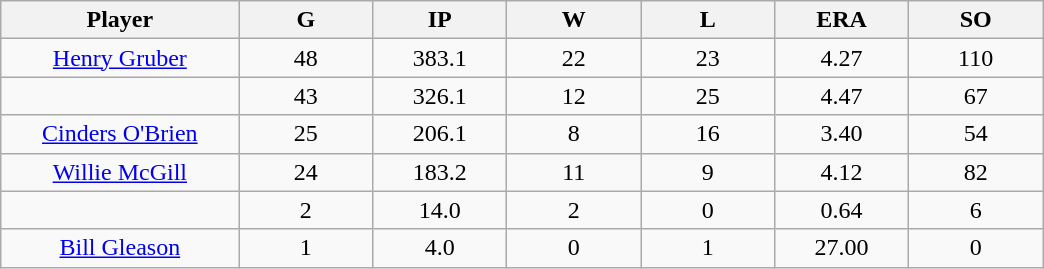<table class="wikitable sortable">
<tr>
<th bgcolor="#DDDDFF" width="16%">Player</th>
<th bgcolor="#DDDDFF" width="9%">G</th>
<th bgcolor="#DDDDFF" width="9%">IP</th>
<th bgcolor="#DDDDFF" width="9%">W</th>
<th bgcolor="#DDDDFF" width="9%">L</th>
<th bgcolor="#DDDDFF" width="9%">ERA</th>
<th bgcolor="#DDDDFF" width="9%">SO</th>
</tr>
<tr align="center">
<td><a href='#'>Henry Gruber</a></td>
<td>48</td>
<td>383.1</td>
<td>22</td>
<td>23</td>
<td>4.27</td>
<td>110</td>
</tr>
<tr align="center">
<td></td>
<td>43</td>
<td>326.1</td>
<td>12</td>
<td>25</td>
<td>4.47</td>
<td>67</td>
</tr>
<tr align="center">
<td><a href='#'>Cinders O'Brien</a></td>
<td>25</td>
<td>206.1</td>
<td>8</td>
<td>16</td>
<td>3.40</td>
<td>54</td>
</tr>
<tr align="center">
<td><a href='#'>Willie McGill</a></td>
<td>24</td>
<td>183.2</td>
<td>11</td>
<td>9</td>
<td>4.12</td>
<td>82</td>
</tr>
<tr align="center">
<td></td>
<td>2</td>
<td>14.0</td>
<td>2</td>
<td>0</td>
<td>0.64</td>
<td>6</td>
</tr>
<tr align="center">
<td><a href='#'>Bill Gleason</a></td>
<td>1</td>
<td>4.0</td>
<td>0</td>
<td>1</td>
<td>27.00</td>
<td>0</td>
</tr>
</table>
